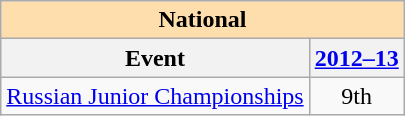<table class="wikitable" style="text-align:center">
<tr>
<th style="background-color: #ffdead; " colspan=2 align=center>National</th>
</tr>
<tr>
<th>Event</th>
<th><a href='#'>2012–13</a></th>
</tr>
<tr>
<td align=left><a href='#'>Russian Junior Championships</a></td>
<td>9th</td>
</tr>
</table>
